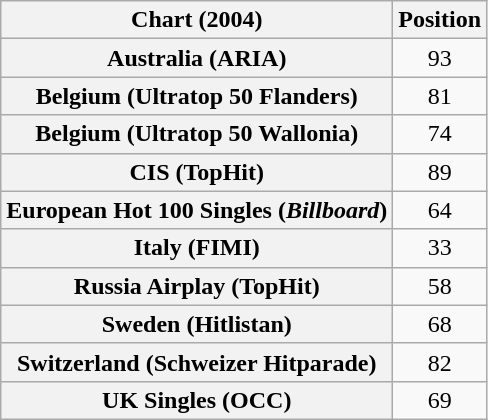<table class="wikitable sortable plainrowheaders" style="text-align:center">
<tr>
<th scope="col">Chart (2004)</th>
<th scope="col">Position</th>
</tr>
<tr>
<th scope="row">Australia (ARIA)</th>
<td>93</td>
</tr>
<tr>
<th scope="row">Belgium (Ultratop 50 Flanders)</th>
<td>81</td>
</tr>
<tr>
<th scope="row">Belgium (Ultratop 50 Wallonia)</th>
<td>74</td>
</tr>
<tr>
<th scope="row">CIS (TopHit)</th>
<td>89</td>
</tr>
<tr>
<th scope="row">European Hot 100 Singles (<em>Billboard</em>)</th>
<td>64</td>
</tr>
<tr>
<th scope="row">Italy (FIMI)</th>
<td>33</td>
</tr>
<tr>
<th scope="row">Russia Airplay (TopHit)</th>
<td>58</td>
</tr>
<tr>
<th scope="row">Sweden (Hitlistan)</th>
<td>68</td>
</tr>
<tr>
<th scope="row">Switzerland (Schweizer Hitparade)</th>
<td>82</td>
</tr>
<tr>
<th scope="row">UK Singles (OCC)</th>
<td>69</td>
</tr>
</table>
